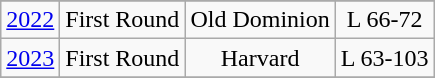<table class="wikitable" style="text-align:center">
<tr>
</tr>
<tr>
<td rowspan=1><a href='#'>2022</a></td>
<td>First Round</td>
<td>Old Dominion</td>
<td>L 66-72</td>
</tr>
<tr style="text-align:center;">
<td rowspan=1><a href='#'>2023</a></td>
<td>First Round</td>
<td>Harvard</td>
<td>L 63-103</td>
</tr>
<tr style="text-align:center;">
</tr>
</table>
